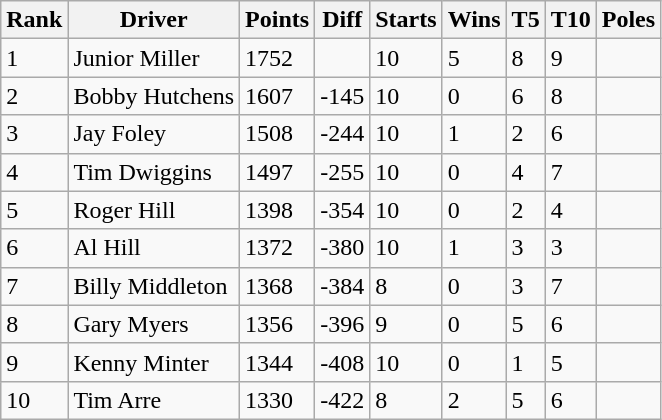<table class="wikitable">
<tr>
<th>Rank</th>
<th>Driver</th>
<th>Points</th>
<th>Diff</th>
<th>Starts</th>
<th>Wins</th>
<th>T5</th>
<th>T10</th>
<th>Poles</th>
</tr>
<tr>
<td>1</td>
<td>Junior Miller</td>
<td>1752</td>
<td></td>
<td>10</td>
<td>5</td>
<td>8</td>
<td>9</td>
<td></td>
</tr>
<tr 45>
<td>2</td>
<td>Bobby Hutchens</td>
<td>1607</td>
<td>-145</td>
<td>10</td>
<td>0</td>
<td>6</td>
<td>8</td>
<td></td>
</tr>
<tr>
<td>3</td>
<td>Jay Foley</td>
<td>1508</td>
<td>-244</td>
<td>10</td>
<td>1</td>
<td>2</td>
<td>6</td>
<td></td>
</tr>
<tr>
<td>4</td>
<td>Tim Dwiggins</td>
<td>1497</td>
<td>-255</td>
<td>10</td>
<td>0</td>
<td>4</td>
<td>7</td>
<td></td>
</tr>
<tr>
<td>5</td>
<td>Roger Hill</td>
<td>1398</td>
<td>-354</td>
<td>10</td>
<td>0</td>
<td>2</td>
<td>4</td>
<td></td>
</tr>
<tr>
<td>6</td>
<td>Al Hill</td>
<td>1372</td>
<td>-380</td>
<td>10</td>
<td>1</td>
<td>3</td>
<td>3</td>
<td></td>
</tr>
<tr>
<td>7</td>
<td>Billy Middleton</td>
<td>1368</td>
<td>-384</td>
<td>8</td>
<td>0</td>
<td>3</td>
<td>7</td>
<td></td>
</tr>
<tr>
<td>8</td>
<td>Gary Myers</td>
<td>1356</td>
<td>-396</td>
<td>9</td>
<td>0</td>
<td>5</td>
<td>6</td>
<td></td>
</tr>
<tr>
<td>9</td>
<td>Kenny Minter</td>
<td>1344</td>
<td>-408</td>
<td>10</td>
<td>0</td>
<td>1</td>
<td>5</td>
<td></td>
</tr>
<tr>
<td>10</td>
<td>Tim Arre</td>
<td>1330</td>
<td>-422</td>
<td>8</td>
<td>2</td>
<td>5</td>
<td>6</td>
<td></td>
</tr>
</table>
